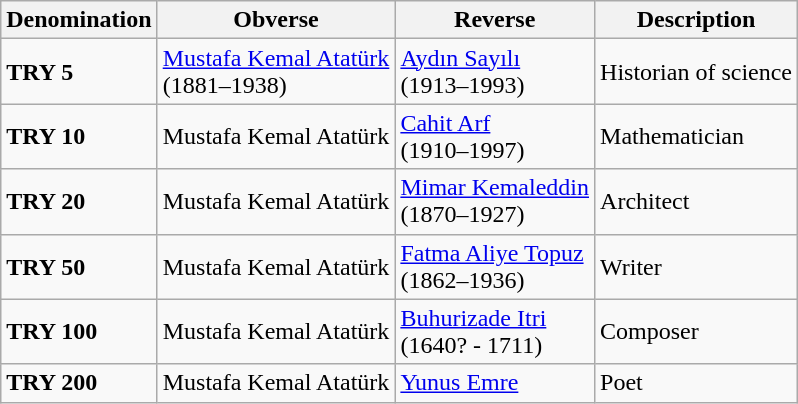<table class="wikitable">
<tr ">
<th>Denomination</th>
<th>Obverse</th>
<th>Reverse</th>
<th>Description</th>
</tr>
<tr>
<td><strong>TRY 5</strong></td>
<td><a href='#'>Mustafa Kemal Atatürk</a><br>(1881–1938)</td>
<td><a href='#'>Aydın Sayılı</a><br>(1913–1993)</td>
<td>Historian of science</td>
</tr>
<tr>
<td><strong>TRY 10</strong></td>
<td>Mustafa Kemal Atatürk</td>
<td><a href='#'>Cahit Arf</a><br>(1910–1997)</td>
<td>Mathematician</td>
</tr>
<tr>
<td><strong>TRY 20</strong></td>
<td>Mustafa Kemal Atatürk</td>
<td><a href='#'>Mimar Kemaleddin</a><br>(1870–1927)</td>
<td>Architect</td>
</tr>
<tr>
<td><strong>TRY 50</strong></td>
<td>Mustafa Kemal Atatürk</td>
<td><a href='#'>Fatma Aliye Topuz</a><br>(1862–1936)</td>
<td>Writer</td>
</tr>
<tr>
<td><strong>TRY 100</strong></td>
<td>Mustafa Kemal Atatürk</td>
<td><a href='#'>Buhurizade Itri</a><br>(1640? - 1711)</td>
<td>Composer</td>
</tr>
<tr>
<td><strong>TRY 200</strong></td>
<td>Mustafa Kemal Atatürk</td>
<td><a href='#'>Yunus Emre</a></td>
<td>Poet</td>
</tr>
</table>
